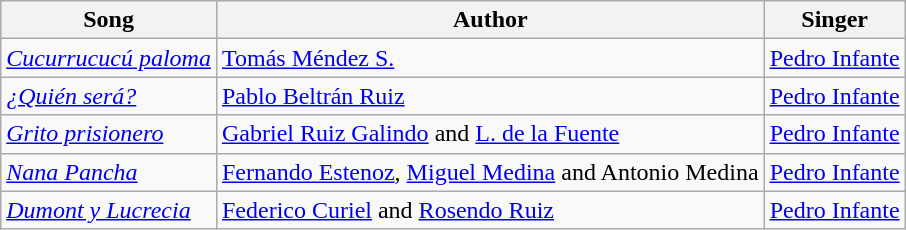<table class="wikitable sortable" border="1">
<tr>
<th>Song</th>
<th>Author</th>
<th>Singer</th>
</tr>
<tr>
<td><em><a href='#'>Cucurrucucú paloma</a></em></td>
<td><a href='#'>Tomás Méndez S.</a></td>
<td><a href='#'>Pedro Infante</a></td>
</tr>
<tr>
<td><em><a href='#'>¿Quién será?</a></em></td>
<td><a href='#'>Pablo Beltrán Ruiz</a></td>
<td><a href='#'>Pedro Infante</a></td>
</tr>
<tr>
<td><em><a href='#'>Grito prisionero</a></em></td>
<td><a href='#'>Gabriel Ruiz Galindo</a> and <a href='#'>L. de la Fuente</a></td>
<td><a href='#'>Pedro Infante</a></td>
</tr>
<tr>
<td><em><a href='#'>Nana Pancha</a></em></td>
<td><a href='#'>Fernando Estenoz</a>, <a href='#'>Miguel Medina</a> and Antonio Medina</td>
<td><a href='#'>Pedro Infante</a></td>
</tr>
<tr>
<td><em><a href='#'>Dumont y Lucrecia</a></em></td>
<td><a href='#'>Federico Curiel</a> and <a href='#'>Rosendo Ruiz</a></td>
<td><a href='#'>Pedro Infante</a></td>
</tr>
</table>
